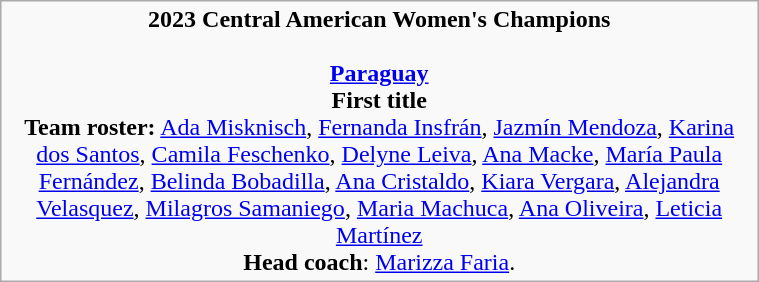<table class="wikitable" style="width: 40%;">
<tr style="text-align: center;">
<td><strong>2023 Central American Women's Champions</strong><br><br><strong><a href='#'>Paraguay</a></strong><br><strong>First title</strong><br><strong>Team roster:</strong> <a href='#'>Ada Misknisch</a>, <a href='#'>Fernanda Insfrán</a>, <a href='#'>Jazmín Mendoza</a>, <a href='#'>Karina dos Santos</a>, <a href='#'>Camila Feschenko</a>, <a href='#'>Delyne Leiva</a>, <a href='#'>Ana Macke</a>, <a href='#'>María Paula Fernández</a>, <a href='#'>Belinda Bobadilla</a>, <a href='#'>Ana Cristaldo</a>, <a href='#'>Kiara Vergara</a>, <a href='#'>Alejandra Velasquez</a>, <a href='#'>Milagros Samaniego</a>, <a href='#'>Maria Machuca</a>, <a href='#'>Ana Oliveira</a>, <a href='#'>Leticia Martínez</a> <br><strong>Head coach</strong>: <a href='#'>Marizza Faria</a>.</td>
</tr>
</table>
